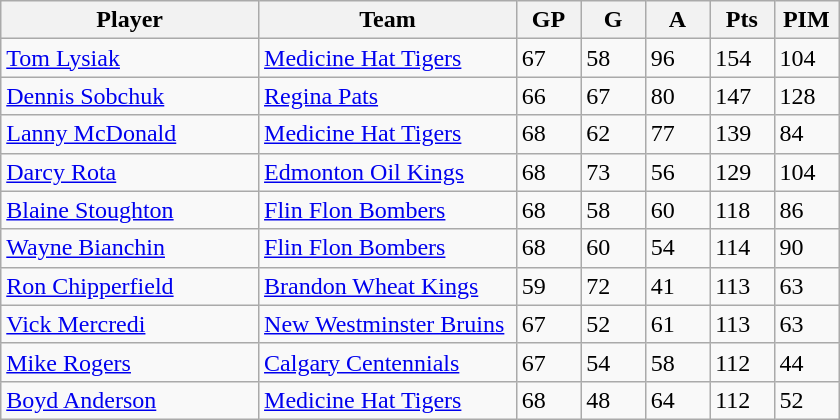<table class="wikitable">
<tr>
<th width="30%">Player</th>
<th width="30%">Team</th>
<th width="7.5%">GP</th>
<th width="7.5%">G</th>
<th width="7.5%">A</th>
<th width="7.5%">Pts</th>
<th width="7.5%">PIM</th>
</tr>
<tr>
<td><a href='#'>Tom Lysiak</a></td>
<td><a href='#'>Medicine Hat Tigers</a></td>
<td>67</td>
<td>58</td>
<td>96</td>
<td>154</td>
<td>104</td>
</tr>
<tr>
<td><a href='#'>Dennis Sobchuk</a></td>
<td><a href='#'>Regina Pats</a></td>
<td>66</td>
<td>67</td>
<td>80</td>
<td>147</td>
<td>128</td>
</tr>
<tr>
<td><a href='#'>Lanny McDonald</a></td>
<td><a href='#'>Medicine Hat Tigers</a></td>
<td>68</td>
<td>62</td>
<td>77</td>
<td>139</td>
<td>84</td>
</tr>
<tr>
<td><a href='#'>Darcy Rota</a></td>
<td><a href='#'>Edmonton Oil Kings</a></td>
<td>68</td>
<td>73</td>
<td>56</td>
<td>129</td>
<td>104</td>
</tr>
<tr>
<td><a href='#'>Blaine Stoughton</a></td>
<td><a href='#'>Flin Flon Bombers</a></td>
<td>68</td>
<td>58</td>
<td>60</td>
<td>118</td>
<td>86</td>
</tr>
<tr>
<td><a href='#'>Wayne Bianchin</a></td>
<td><a href='#'>Flin Flon Bombers</a></td>
<td>68</td>
<td>60</td>
<td>54</td>
<td>114</td>
<td>90</td>
</tr>
<tr>
<td><a href='#'>Ron Chipperfield</a></td>
<td><a href='#'>Brandon Wheat Kings</a></td>
<td>59</td>
<td>72</td>
<td>41</td>
<td>113</td>
<td>63</td>
</tr>
<tr>
<td><a href='#'>Vick Mercredi</a></td>
<td><a href='#'>New Westminster Bruins</a></td>
<td>67</td>
<td>52</td>
<td>61</td>
<td>113</td>
<td>63</td>
</tr>
<tr>
<td><a href='#'>Mike Rogers</a></td>
<td><a href='#'>Calgary Centennials</a></td>
<td>67</td>
<td>54</td>
<td>58</td>
<td>112</td>
<td>44</td>
</tr>
<tr>
<td><a href='#'>Boyd Anderson</a></td>
<td><a href='#'>Medicine Hat Tigers</a></td>
<td>68</td>
<td>48</td>
<td>64</td>
<td>112</td>
<td>52</td>
</tr>
</table>
